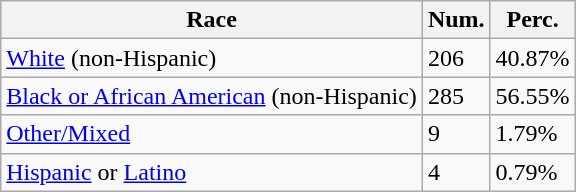<table class="wikitable">
<tr>
<th>Race</th>
<th>Num.</th>
<th>Perc.</th>
</tr>
<tr>
<td><a href='#'>White</a> (non-Hispanic)</td>
<td>206</td>
<td>40.87%</td>
</tr>
<tr>
<td><a href='#'>Black or African American</a> (non-Hispanic)</td>
<td>285</td>
<td>56.55%</td>
</tr>
<tr>
<td><a href='#'>Other/Mixed</a></td>
<td>9</td>
<td>1.79%</td>
</tr>
<tr>
<td><a href='#'>Hispanic</a> or <a href='#'>Latino</a></td>
<td>4</td>
<td>0.79%</td>
</tr>
</table>
